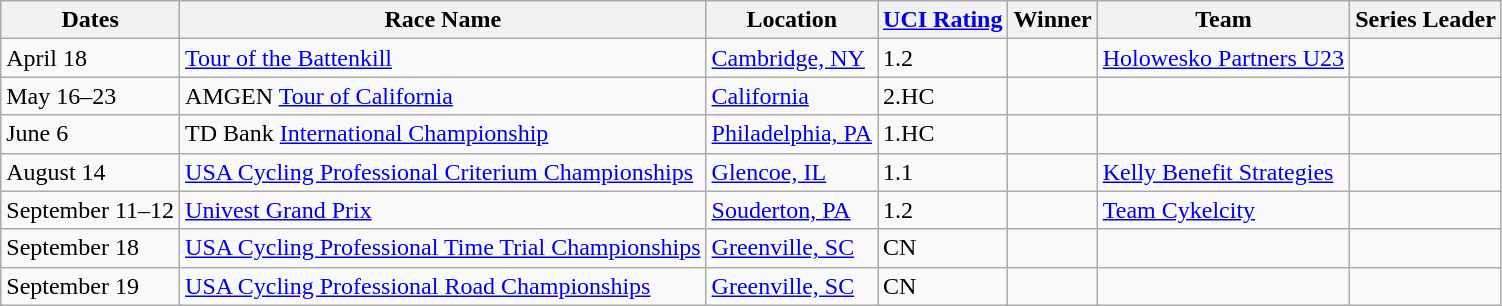<table class = "wikitable">
<tr>
<th>Dates</th>
<th>Race Name</th>
<th>Location</th>
<th><a href='#'>UCI Rating</a></th>
<th>Winner</th>
<th>Team</th>
<th>Series Leader</th>
</tr>
<tr>
<td>April 18</td>
<td><a href='#'>Tour of the Battenkill</a></td>
<td><a href='#'>Cambridge, NY</a></td>
<td>1.2</td>
<td></td>
<td><a href='#'>Holowesko Partners U23</a></td>
<td></td>
</tr>
<tr>
<td>May 16–23</td>
<td>AMGEN <a href='#'>Tour of California</a></td>
<td><a href='#'>California</a></td>
<td>2.HC</td>
<td></td>
<td></td>
<td></td>
</tr>
<tr>
<td>June 6</td>
<td>TD Bank <a href='#'>International Championship</a></td>
<td><a href='#'>Philadelphia, PA</a></td>
<td>1.HC</td>
<td></td>
<td></td>
<td></td>
</tr>
<tr>
<td>August 14</td>
<td><a href='#'>USA Cycling Professional Criterium Championships</a></td>
<td><a href='#'>Glencoe, IL</a></td>
<td>1.1</td>
<td></td>
<td><a href='#'>Kelly Benefit Strategies</a></td>
<td></td>
</tr>
<tr>
<td>September 11–12</td>
<td><a href='#'>Univest Grand Prix</a></td>
<td><a href='#'>Souderton, PA</a></td>
<td>1.2</td>
<td></td>
<td><a href='#'>Team Cykelcity</a></td>
<td></td>
</tr>
<tr>
<td>September 18</td>
<td><a href='#'>USA Cycling Professional Time Trial Championships</a></td>
<td><a href='#'>Greenville, SC</a></td>
<td>CN</td>
<td></td>
<td></td>
<td></td>
</tr>
<tr>
<td>September 19</td>
<td><a href='#'>USA Cycling Professional Road Championships</a></td>
<td><a href='#'>Greenville, SC</a></td>
<td>CN</td>
<td></td>
<td></td>
<td></td>
</tr>
</table>
